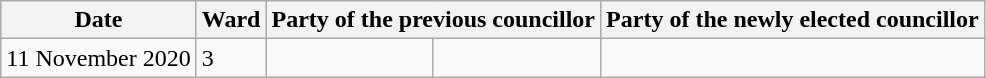<table class="wikitable">
<tr>
<th>Date</th>
<th>Ward</th>
<th colspan=2>Party of the previous councillor</th>
<th colspan=2>Party of the newly elected councillor</th>
</tr>
<tr>
<td>11 November 2020</td>
<td>3</td>
<td></td>
<td></td>
</tr>
</table>
